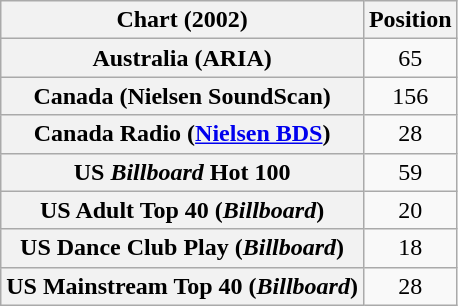<table class="wikitable sortable plainrowheaders" style="text-align:center">
<tr>
<th scope="col">Chart (2002)</th>
<th scope="col">Position</th>
</tr>
<tr>
<th scope="row">Australia (ARIA)</th>
<td>65</td>
</tr>
<tr>
<th scope="row">Canada (Nielsen SoundScan)</th>
<td>156</td>
</tr>
<tr>
<th scope="row">Canada Radio (<a href='#'>Nielsen BDS</a>)</th>
<td>28</td>
</tr>
<tr>
<th scope="row">US <em>Billboard</em> Hot 100</th>
<td>59</td>
</tr>
<tr>
<th scope="row">US Adult Top 40 (<em>Billboard</em>)</th>
<td>20</td>
</tr>
<tr>
<th scope="row">US Dance Club Play (<em>Billboard</em>)</th>
<td>18</td>
</tr>
<tr>
<th scope="row">US Mainstream Top 40 (<em>Billboard</em>)</th>
<td>28</td>
</tr>
</table>
